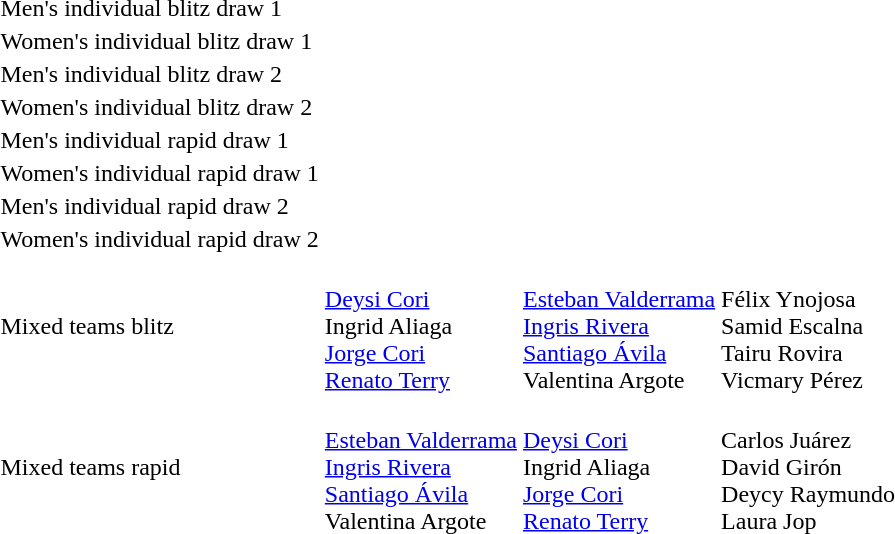<table>
<tr>
<td>Men's individual blitz draw 1</td>
<td></td>
<td></td>
<td></td>
</tr>
<tr>
<td>Women's individual blitz draw 1</td>
<td></td>
<td></td>
<td></td>
</tr>
<tr>
<td>Men's individual blitz draw 2</td>
<td></td>
<td></td>
<td></td>
</tr>
<tr>
<td>Women's individual blitz draw 2</td>
<td></td>
<td></td>
<td></td>
</tr>
<tr>
<td>Men's individual rapid draw 1</td>
<td></td>
<td></td>
<td></td>
</tr>
<tr>
<td>Women's individual rapid draw 1</td>
<td></td>
<td></td>
<td></td>
</tr>
<tr>
<td>Men's individual rapid draw 2</td>
<td></td>
<td></td>
<td></td>
</tr>
<tr>
<td>Women's individual rapid draw 2</td>
<td></td>
<td></td>
<td></td>
</tr>
<tr>
<td>Mixed teams blitz</td>
<td><br><a href='#'>Deysi Cori</a><br>Ingrid Aliaga<br><a href='#'>Jorge Cori</a><br><a href='#'>Renato Terry</a></td>
<td><br><a href='#'>Esteban Valderrama</a><br><a href='#'>Ingris Rivera</a><br><a href='#'>Santiago Ávila</a><br>Valentina Argote</td>
<td><br>Félix Ynojosa<br>Samid Escalna<br>Tairu Rovira<br>Vicmary Pérez</td>
</tr>
<tr>
<td>Mixed teams rapid</td>
<td><br><a href='#'>Esteban Valderrama</a><br><a href='#'>Ingris Rivera</a><br><a href='#'>Santiago Ávila</a><br>Valentina Argote</td>
<td><br><a href='#'>Deysi Cori</a><br>Ingrid Aliaga<br><a href='#'>Jorge Cori</a><br><a href='#'>Renato Terry</a></td>
<td><br>Carlos Juárez<br>David Girón<br>Deycy Raymundo<br>Laura Jop</td>
</tr>
<tr>
</tr>
</table>
